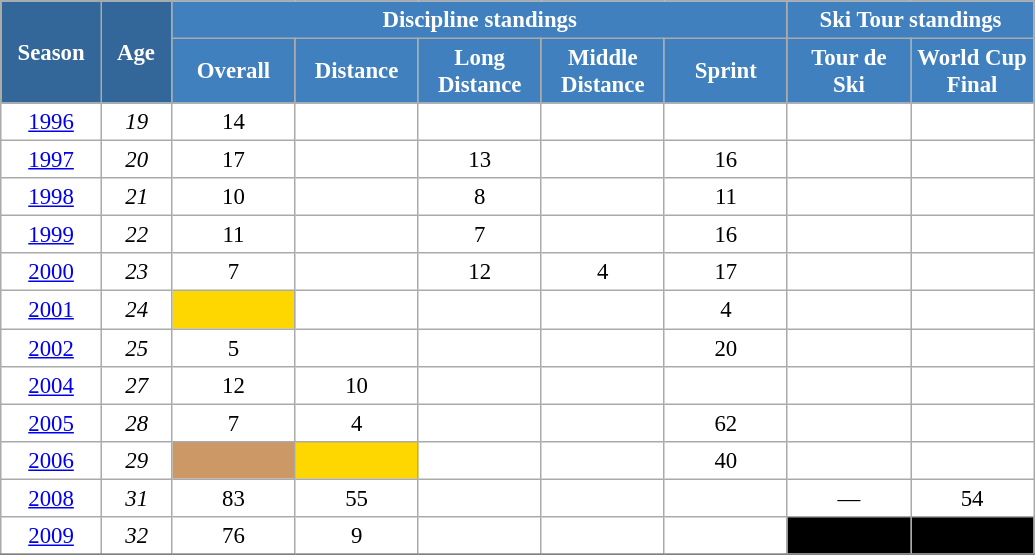<table class="wikitable" style="font-size:95%; text-align:center; border:grey solid 1px; border-collapse:collapse; background:#ffffff;">
<tr>
<th style="background-color:#369; color:white; width:60px;" rowspan="2"> Season </th>
<th style="background-color:#369; color:white; width:40px;" rowspan="2"> Age </th>
<th style="background-color:#4180be; color:white;" colspan="5">Discipline standings</th>
<th style="background-color:#4180be; color:white;" colspan="2">Ski Tour standings</th>
</tr>
<tr>
<th style="background-color:#4180be; color:white; width:75px;">Overall</th>
<th style="background-color:#4180be; color:white; width:75px;">Distance</th>
<th style="background-color:#4180be; color:white; width:75px;">Long Distance</th>
<th style="background-color:#4180be; color:white; width:75px;">Middle Distance</th>
<th style="background-color:#4180be; color:white; width:75px;">Sprint</th>
<th style="background-color:#4180be; color:white; width:75px;">Tour de<br>Ski</th>
<th style="background-color:#4180be; color:white; width:75px;">World Cup<br>Final</th>
</tr>
<tr>
<td><a href='#'>1996</a></td>
<td><em>19</em></td>
<td>14</td>
<td></td>
<td></td>
<td></td>
<td></td>
<td></td>
<td></td>
</tr>
<tr>
<td><a href='#'>1997</a></td>
<td><em>20</em></td>
<td>17</td>
<td></td>
<td>13</td>
<td></td>
<td>16</td>
<td></td>
<td></td>
</tr>
<tr>
<td><a href='#'>1998</a></td>
<td><em>21</em></td>
<td>10</td>
<td></td>
<td>8</td>
<td></td>
<td>11</td>
<td></td>
<td></td>
</tr>
<tr>
<td><a href='#'>1999</a></td>
<td><em>22</em></td>
<td>11</td>
<td></td>
<td>7</td>
<td></td>
<td>16</td>
<td></td>
<td></td>
</tr>
<tr>
<td><a href='#'>2000</a></td>
<td><em>23</em></td>
<td>7</td>
<td></td>
<td>12</td>
<td>4</td>
<td>17</td>
<td></td>
<td></td>
</tr>
<tr>
<td><a href='#'>2001</a></td>
<td><em>24</em></td>
<td style="background:gold;"></td>
<td></td>
<td></td>
<td></td>
<td>4</td>
<td></td>
<td></td>
</tr>
<tr>
<td><a href='#'>2002</a></td>
<td><em>25</em></td>
<td>5</td>
<td></td>
<td></td>
<td></td>
<td>20</td>
<td></td>
<td></td>
</tr>
<tr>
<td><a href='#'>2004</a></td>
<td><em>27</em></td>
<td>12</td>
<td>10</td>
<td></td>
<td></td>
<td></td>
<td></td>
<td></td>
</tr>
<tr>
<td><a href='#'>2005</a></td>
<td><em>28</em></td>
<td>7</td>
<td>4</td>
<td></td>
<td></td>
<td>62</td>
<td></td>
<td></td>
</tr>
<tr>
<td><a href='#'>2006</a></td>
<td><em>29</em></td>
<td style="background:#c96;"></td>
<td style="background:gold;"></td>
<td></td>
<td></td>
<td>40</td>
<td></td>
<td></td>
</tr>
<tr>
<td><a href='#'>2008</a></td>
<td><em>31</em></td>
<td>83</td>
<td>55</td>
<td></td>
<td></td>
<td></td>
<td>—</td>
<td>54</td>
</tr>
<tr>
<td><a href='#'>2009</a></td>
<td><em>32</em></td>
<td>76</td>
<td>9</td>
<td></td>
<td></td>
<td></td>
<td style="background:#000000; color:white"></td>
<td style="background:#000000; color:white"></td>
</tr>
<tr>
</tr>
</table>
